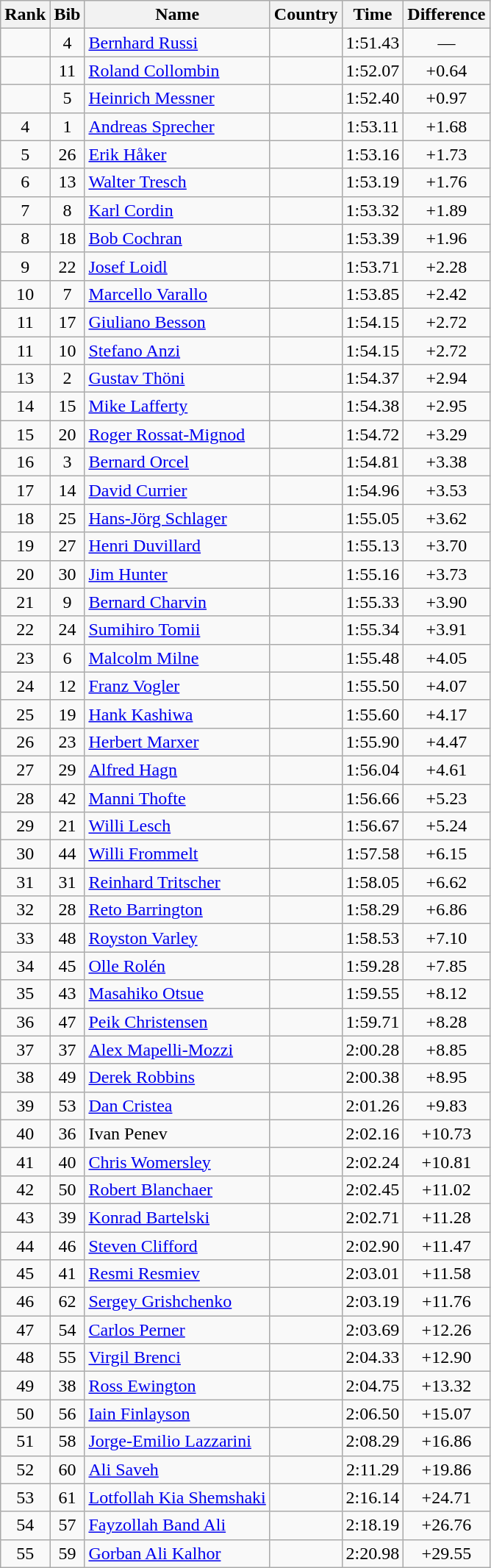<table class="wikitable sortable" style="text-align:center">
<tr>
<th>Rank</th>
<th>Bib</th>
<th>Name</th>
<th>Country</th>
<th>Time</th>
<th>Difference</th>
</tr>
<tr>
<td></td>
<td>4</td>
<td align=left><a href='#'>Bernhard Russi</a></td>
<td align=left></td>
<td>1:51.43</td>
<td>—</td>
</tr>
<tr>
<td></td>
<td>11</td>
<td align=left><a href='#'>Roland Collombin</a></td>
<td align=left></td>
<td>1:52.07</td>
<td>+0.64</td>
</tr>
<tr>
<td></td>
<td>5</td>
<td align=left><a href='#'>Heinrich Messner</a></td>
<td align=left></td>
<td>1:52.40</td>
<td>+0.97</td>
</tr>
<tr>
<td>4</td>
<td>1</td>
<td align=left><a href='#'>Andreas Sprecher</a></td>
<td align=left></td>
<td>1:53.11</td>
<td>+1.68</td>
</tr>
<tr>
<td>5</td>
<td>26</td>
<td align=left><a href='#'>Erik Håker</a></td>
<td align=left></td>
<td>1:53.16</td>
<td>+1.73</td>
</tr>
<tr>
<td>6</td>
<td>13</td>
<td align=left><a href='#'>Walter Tresch</a></td>
<td align=left></td>
<td>1:53.19</td>
<td>+1.76</td>
</tr>
<tr>
<td>7</td>
<td>8</td>
<td align=left><a href='#'>Karl Cordin</a></td>
<td align=left></td>
<td>1:53.32</td>
<td>+1.89</td>
</tr>
<tr>
<td>8</td>
<td>18</td>
<td align=left><a href='#'>Bob Cochran</a></td>
<td align=left></td>
<td>1:53.39</td>
<td>+1.96</td>
</tr>
<tr>
<td>9</td>
<td>22</td>
<td align=left><a href='#'>Josef Loidl</a></td>
<td align=left></td>
<td>1:53.71</td>
<td>+2.28</td>
</tr>
<tr>
<td>10</td>
<td>7</td>
<td align=left><a href='#'>Marcello Varallo</a></td>
<td align=left></td>
<td>1:53.85</td>
<td>+2.42</td>
</tr>
<tr>
<td>11</td>
<td>17</td>
<td align=left><a href='#'>Giuliano Besson</a></td>
<td align=left></td>
<td>1:54.15</td>
<td>+2.72</td>
</tr>
<tr>
<td>11</td>
<td>10</td>
<td align=left><a href='#'>Stefano Anzi</a></td>
<td align=left></td>
<td>1:54.15</td>
<td>+2.72</td>
</tr>
<tr>
<td>13</td>
<td>2</td>
<td align=left><a href='#'>Gustav Thöni</a></td>
<td align=left></td>
<td>1:54.37</td>
<td>+2.94</td>
</tr>
<tr>
<td>14</td>
<td>15</td>
<td align=left><a href='#'>Mike Lafferty</a></td>
<td align=left></td>
<td>1:54.38</td>
<td>+2.95</td>
</tr>
<tr>
<td>15</td>
<td>20</td>
<td align=left><a href='#'>Roger Rossat-Mignod</a></td>
<td align=left></td>
<td>1:54.72</td>
<td>+3.29</td>
</tr>
<tr>
<td>16</td>
<td>3</td>
<td align=left><a href='#'>Bernard Orcel</a></td>
<td align=left></td>
<td>1:54.81</td>
<td>+3.38</td>
</tr>
<tr>
<td>17</td>
<td>14</td>
<td align=left><a href='#'>David Currier</a></td>
<td align=left></td>
<td>1:54.96</td>
<td>+3.53</td>
</tr>
<tr>
<td>18</td>
<td>25</td>
<td align=left><a href='#'>Hans-Jörg Schlager</a></td>
<td align=left></td>
<td>1:55.05</td>
<td>+3.62</td>
</tr>
<tr>
<td>19</td>
<td>27</td>
<td align=left><a href='#'>Henri Duvillard</a></td>
<td align=left></td>
<td>1:55.13</td>
<td>+3.70</td>
</tr>
<tr>
<td>20</td>
<td>30</td>
<td align=left><a href='#'>Jim Hunter</a></td>
<td align=left></td>
<td>1:55.16</td>
<td>+3.73</td>
</tr>
<tr>
<td>21</td>
<td>9</td>
<td align=left><a href='#'>Bernard Charvin</a></td>
<td align=left></td>
<td>1:55.33</td>
<td>+3.90</td>
</tr>
<tr>
<td>22</td>
<td>24</td>
<td align=left><a href='#'>Sumihiro Tomii</a></td>
<td align=left></td>
<td>1:55.34</td>
<td>+3.91</td>
</tr>
<tr>
<td>23</td>
<td>6</td>
<td align=left><a href='#'>Malcolm Milne</a></td>
<td align=left></td>
<td>1:55.48</td>
<td>+4.05</td>
</tr>
<tr>
<td>24</td>
<td>12</td>
<td align=left><a href='#'>Franz Vogler</a></td>
<td align=left></td>
<td>1:55.50</td>
<td>+4.07</td>
</tr>
<tr>
<td>25</td>
<td>19</td>
<td align=left><a href='#'>Hank Kashiwa</a></td>
<td align=left></td>
<td>1:55.60</td>
<td>+4.17</td>
</tr>
<tr>
<td>26</td>
<td>23</td>
<td align=left><a href='#'>Herbert Marxer</a></td>
<td align=left></td>
<td>1:55.90</td>
<td>+4.47</td>
</tr>
<tr>
<td>27</td>
<td>29</td>
<td align=left><a href='#'>Alfred Hagn</a></td>
<td align=left></td>
<td>1:56.04</td>
<td>+4.61</td>
</tr>
<tr>
<td>28</td>
<td>42</td>
<td align=left><a href='#'>Manni Thofte</a></td>
<td align=left></td>
<td>1:56.66</td>
<td>+5.23</td>
</tr>
<tr>
<td>29</td>
<td>21</td>
<td align=left><a href='#'>Willi Lesch</a></td>
<td align=left></td>
<td>1:56.67</td>
<td>+5.24</td>
</tr>
<tr>
<td>30</td>
<td>44</td>
<td align=left><a href='#'>Willi Frommelt</a></td>
<td align=left></td>
<td>1:57.58</td>
<td>+6.15</td>
</tr>
<tr>
<td>31</td>
<td>31</td>
<td align=left><a href='#'>Reinhard Tritscher</a></td>
<td align=left></td>
<td>1:58.05</td>
<td>+6.62</td>
</tr>
<tr>
<td>32</td>
<td>28</td>
<td align=left><a href='#'>Reto Barrington</a></td>
<td align=left></td>
<td>1:58.29</td>
<td>+6.86</td>
</tr>
<tr>
<td>33</td>
<td>48</td>
<td align=left><a href='#'>Royston Varley</a></td>
<td align=left></td>
<td>1:58.53</td>
<td>+7.10</td>
</tr>
<tr>
<td>34</td>
<td>45</td>
<td align=left><a href='#'>Olle Rolén</a></td>
<td align=left></td>
<td>1:59.28</td>
<td>+7.85</td>
</tr>
<tr>
<td>35</td>
<td>43</td>
<td align=left><a href='#'>Masahiko Otsue</a></td>
<td align=left></td>
<td>1:59.55</td>
<td>+8.12</td>
</tr>
<tr>
<td>36</td>
<td>47</td>
<td align=left><a href='#'>Peik Christensen</a></td>
<td align=left></td>
<td>1:59.71</td>
<td>+8.28</td>
</tr>
<tr>
<td>37</td>
<td>37</td>
<td align=left><a href='#'>Alex Mapelli-Mozzi</a></td>
<td align=left></td>
<td>2:00.28</td>
<td>+8.85</td>
</tr>
<tr>
<td>38</td>
<td>49</td>
<td align=left><a href='#'>Derek Robbins</a></td>
<td align=left></td>
<td>2:00.38</td>
<td>+8.95</td>
</tr>
<tr>
<td>39</td>
<td>53</td>
<td align=left><a href='#'>Dan Cristea</a></td>
<td align=left></td>
<td>2:01.26</td>
<td>+9.83</td>
</tr>
<tr>
<td>40</td>
<td>36</td>
<td align=left>Ivan Penev</td>
<td align=left></td>
<td>2:02.16</td>
<td>+10.73</td>
</tr>
<tr>
<td>41</td>
<td>40</td>
<td align=left><a href='#'>Chris Womersley</a></td>
<td align=left></td>
<td>2:02.24</td>
<td>+10.81</td>
</tr>
<tr>
<td>42</td>
<td>50</td>
<td align=left><a href='#'>Robert Blanchaer</a></td>
<td align=left></td>
<td>2:02.45</td>
<td>+11.02</td>
</tr>
<tr>
<td>43</td>
<td>39</td>
<td align=left><a href='#'>Konrad Bartelski</a></td>
<td align=left></td>
<td>2:02.71</td>
<td>+11.28</td>
</tr>
<tr>
<td>44</td>
<td>46</td>
<td align=left><a href='#'>Steven Clifford</a></td>
<td align=left></td>
<td>2:02.90</td>
<td>+11.47</td>
</tr>
<tr>
<td>45</td>
<td>41</td>
<td align=left><a href='#'>Resmi Resmiev</a></td>
<td align=left></td>
<td>2:03.01</td>
<td>+11.58</td>
</tr>
<tr>
<td>46</td>
<td>62</td>
<td align=left><a href='#'>Sergey Grishchenko</a></td>
<td align=left></td>
<td>2:03.19</td>
<td>+11.76</td>
</tr>
<tr>
<td>47</td>
<td>54</td>
<td align=left><a href='#'>Carlos Perner</a></td>
<td align=left></td>
<td>2:03.69</td>
<td>+12.26</td>
</tr>
<tr>
<td>48</td>
<td>55</td>
<td align=left><a href='#'>Virgil Brenci</a></td>
<td align=left></td>
<td>2:04.33</td>
<td>+12.90</td>
</tr>
<tr>
<td>49</td>
<td>38</td>
<td align=left><a href='#'>Ross Ewington</a></td>
<td align=left></td>
<td>2:04.75</td>
<td>+13.32</td>
</tr>
<tr>
<td>50</td>
<td>56</td>
<td align=left><a href='#'>Iain Finlayson</a></td>
<td align=left></td>
<td>2:06.50</td>
<td>+15.07</td>
</tr>
<tr>
<td>51</td>
<td>58</td>
<td align=left><a href='#'>Jorge-Emilio Lazzarini</a></td>
<td align=left></td>
<td>2:08.29</td>
<td>+16.86</td>
</tr>
<tr>
<td>52</td>
<td>60</td>
<td align=left><a href='#'>Ali Saveh</a></td>
<td align=left></td>
<td>2:11.29</td>
<td>+19.86</td>
</tr>
<tr>
<td>53</td>
<td>61</td>
<td align=left><a href='#'>Lotfollah Kia Shemshaki</a></td>
<td align=left></td>
<td>2:16.14</td>
<td>+24.71</td>
</tr>
<tr>
<td>54</td>
<td>57</td>
<td align=left><a href='#'>Fayzollah Band Ali</a></td>
<td align=left></td>
<td>2:18.19</td>
<td>+26.76</td>
</tr>
<tr>
<td>55</td>
<td>59</td>
<td align=left><a href='#'>Gorban Ali Kalhor</a></td>
<td align=left></td>
<td>2:20.98</td>
<td>+29.55</td>
</tr>
</table>
